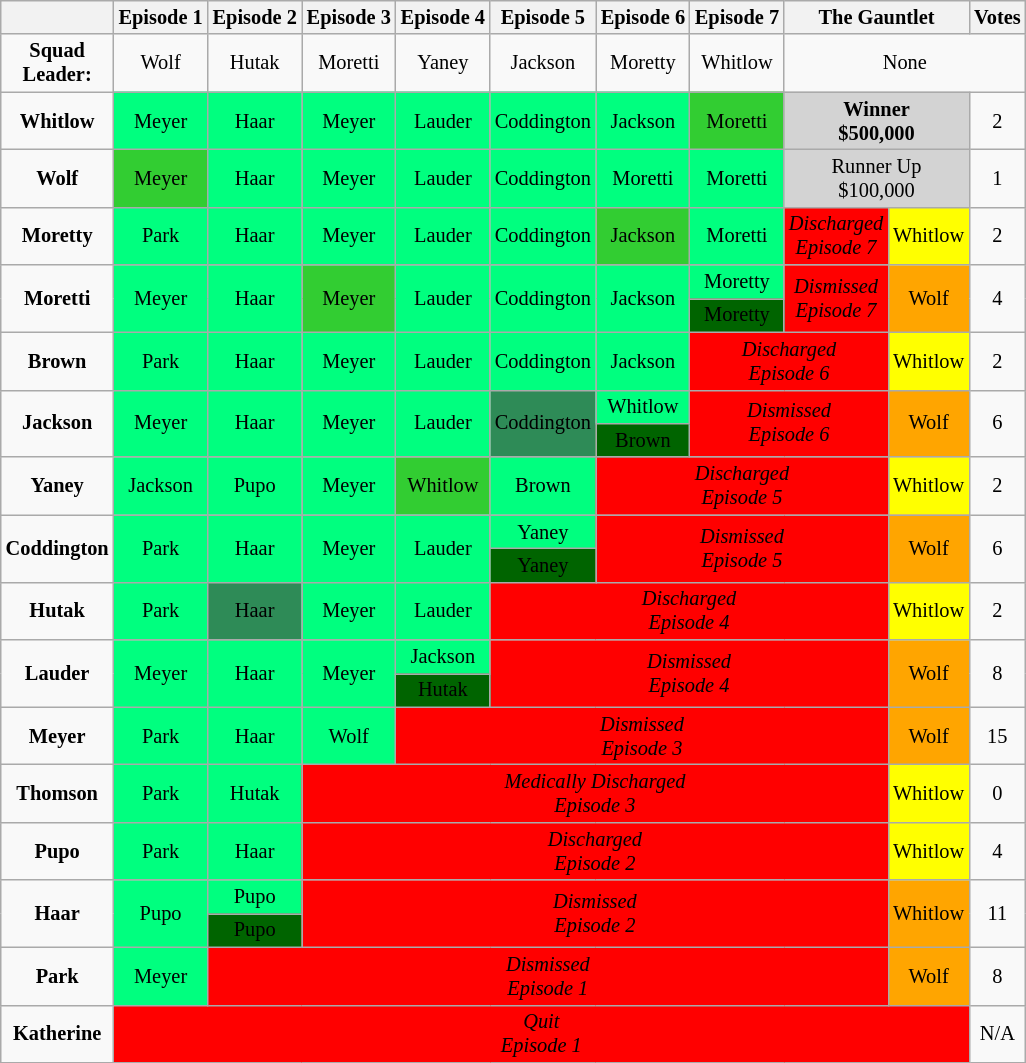<table class="wikitable" style="text-align:center; font-size:85%">
<tr>
<th></th>
<th>Episode 1</th>
<th>Episode 2</th>
<th>Episode 3</th>
<th>Episode 4</th>
<th>Episode 5</th>
<th>Episode 6</th>
<th>Episode 7</th>
<th colspan="2">The Gauntlet</th>
<th>Votes</th>
</tr>
<tr>
<td><strong>Squad<br>Leader:</strong></td>
<td>Wolf</td>
<td>Hutak</td>
<td>Moretti</td>
<td>Yaney</td>
<td>Jackson</td>
<td>Moretty</td>
<td>Whitlow</td>
<td " colspan="3">None</td>
</tr>
<tr>
<td><strong>Whitlow</strong></td>
<td bgcolor="springgreen">Meyer</td>
<td bgcolor="springgreen">Haar</td>
<td bgcolor="springgreen">Meyer</td>
<td bgcolor="springgreen">Lauder</td>
<td bgcolor="springgreen">Coddington</td>
<td bgcolor="springgreen">Jackson</td>
<td bgcolor="limegreen">Moretti</td>
<td colspan="2" bgcolor="lightgrey"><strong>Winner<br>$500,000</strong></td>
<td>2</td>
</tr>
<tr>
<td><strong>Wolf</strong></td>
<td bgcolor="limegreen">Meyer</td>
<td bgcolor="springgreen">Haar</td>
<td bgcolor="springgreen">Meyer</td>
<td bgcolor="springgreen">Lauder</td>
<td bgcolor="springgreen">Coddington</td>
<td bgcolor="springgreen">Moretti</td>
<td bgcolor="springgreen">Moretti</td>
<td colspan="2" bgcolor="lightgrey">Runner Up<br>$100,000</td>
<td>1</td>
</tr>
<tr>
<td><strong>Moretty</strong></td>
<td bgcolor="springgreen">Park</td>
<td bgcolor="springgreen">Haar</td>
<td bgcolor="springgreen">Meyer</td>
<td bgcolor="springgreen">Lauder</td>
<td bgcolor="springgreen">Coddington</td>
<td bgcolor="limegreen">Jackson</td>
<td bgcolor="springgreen">Moretti</td>
<td bgcolor="red"><em>Discharged<br>Episode 7</em></td>
<td bgcolor="yellow">Whitlow</td>
<td>2</td>
</tr>
<tr>
<td colspan=1 rowspan=2><strong>Moretti</strong></td>
<td style="background:springgreen" rowspan="2">Meyer</td>
<td style="background:springgreen" rowspan="2">Haar</td>
<td style="background:limegreen" rowspan="2">Meyer</td>
<td style="background:springgreen" rowspan="2">Lauder</td>
<td style="background:springgreen" rowspan="2">Coddington</td>
<td style="background:springgreen" rowspan="2">Jackson</td>
<td style="background:springgreen">Moretty</td>
<td style="background:red" rowspan="2"><em>Dismissed<br>Episode 7</em></td>
<td style="background:orange" rowspan="2">Wolf</td>
<td rowspan="2">4</td>
</tr>
<tr>
<td style="background:darkgreen">Moretty</td>
</tr>
<tr>
<td><strong>Brown</strong></td>
<td bgcolor="springgreen">Park</td>
<td bgcolor="springgreen">Haar</td>
<td bgcolor="springgreen">Meyer</td>
<td bgcolor="springgreen">Lauder</td>
<td bgcolor="springgreen">Coddington</td>
<td bgcolor="springgreen">Jackson</td>
<td colspan="2" bgcolor="red"><em>Discharged<br>Episode 6</em></td>
<td bgcolor="yellow">Whitlow</td>
<td>2</td>
</tr>
<tr>
<td colspan=1 rowspan=2><strong>Jackson</strong></td>
<td style="background:springgreen" rowspan="2">Meyer</td>
<td style="background:springgreen" rowspan="2">Haar</td>
<td style="background:springgreen" rowspan="2">Meyer</td>
<td style="background:springgreen" rowspan="2">Lauder</td>
<td style="background:seagreen" rowspan="2">Coddington</td>
<td style="background:springgreen">Whitlow</td>
<td style="background:red" rowspan="2" colspan="2"><em>Dismissed<br>Episode 6</em></td>
<td style="background:orange" rowspan="2">Wolf</td>
<td rowspan="2">6</td>
</tr>
<tr>
<td style="background:darkgreen">Brown</td>
</tr>
<tr>
<td><strong>Yaney</strong></td>
<td bgcolor="springgreen">Jackson</td>
<td bgcolor="springgreen">Pupo</td>
<td bgcolor="springgreen">Meyer</td>
<td bgcolor="limegreen">Whitlow</td>
<td bgcolor="springgreen">Brown</td>
<td colspan="3" bgcolor="red"><em>Discharged<br>Episode 5</em></td>
<td bgcolor="yellow">Whitlow</td>
<td>2</td>
</tr>
<tr>
<td colspan=1 rowspan=2><strong>Coddington</strong></td>
<td style="background:springgreen" rowspan="2">Park</td>
<td style="background:springgreen" rowspan="2">Haar</td>
<td style="background:springgreen" rowspan="2">Meyer</td>
<td style="background:springgreen" rowspan="2">Lauder</td>
<td style="background:springgreen">Yaney</td>
<td style="background:red" rowspan="2" colspan="3"><em>Dismissed<br>Episode 5</em></td>
<td style="background:orange" rowspan="2">Wolf</td>
<td rowspan="2">6</td>
</tr>
<tr>
<td style="background:darkgreen">Yaney</td>
</tr>
<tr>
<td><strong>Hutak</strong></td>
<td bgcolor="springgreen">Park</td>
<td bgcolor="seagreen">Haar</td>
<td bgcolor="springgreen">Meyer</td>
<td bgcolor="springgreen">Lauder</td>
<td colspan="4" bgcolor="red"><em>Discharged<br>Episode 4</em></td>
<td bgcolor="yellow">Whitlow</td>
<td>2</td>
</tr>
<tr>
<td colspan=1 rowspan=2><strong>Lauder</strong></td>
<td style="background:springgreen" rowspan="2">Meyer</td>
<td style="background:springgreen" rowspan="2">Haar</td>
<td style="background:springgreen" rowspan="2">Meyer</td>
<td style="background:springgreen">Jackson</td>
<td style="background:red" rowspan="2" colspan="4"><em>Dismissed<br>Episode 4</em></td>
<td style="background:orange" rowspan="2">Wolf</td>
<td rowspan="2">8</td>
</tr>
<tr>
<td style="background:darkgreen">Hutak</td>
</tr>
<tr>
<td><strong>Meyer</strong></td>
<td bgcolor="springgreen">Park</td>
<td bgcolor="springgreen">Haar</td>
<td bgcolor="springgreen">Wolf</td>
<td colspan="5" bgcolor="red"><em>Dismissed<br>Episode 3</em></td>
<td bgcolor="orange">Wolf</td>
<td>15</td>
</tr>
<tr>
<td><strong>Thomson</strong></td>
<td bgcolor="springgreen">Park</td>
<td bgcolor="springgreen">Hutak</td>
<td colspan="6" bgcolor="red"><em>Medically Discharged<br>Episode 3</em></td>
<td bgcolor="yellow">Whitlow</td>
<td>0</td>
</tr>
<tr>
<td><strong>Pupo</strong></td>
<td bgcolor="springgreen">Park</td>
<td bgcolor="springgreen">Haar</td>
<td colspan="6" bgcolor="red"><em>Discharged<br>Episode 2</em></td>
<td bgcolor="yellow">Whitlow</td>
<td>4</td>
</tr>
<tr>
<td colspan=1 rowspan=2><strong>Haar</strong></td>
<td style="background:springgreen" rowspan="2">Pupo</td>
<td style="background:springgreen">Pupo</td>
<td style="background:red" rowspan="2" colspan="6"><em>Dismissed<br>Episode 2</em></td>
<td style="background:orange" rowspan="2">Whitlow</td>
<td rowspan="2">11</td>
</tr>
<tr>
<td style="background:darkgreen">Pupo</td>
</tr>
<tr>
<td><strong>Park</strong></td>
<td bgcolor="springgreen">Meyer</td>
<td colspan="7" bgcolor="red"><em>Dismissed<br>Episode 1</em></td>
<td bgcolor="orange">Wolf</td>
<td>8</td>
</tr>
<tr>
<td><strong>Katherine</strong></td>
<td colspan="9" bgcolor="red"><em>Quit<br>Episode 1</em></td>
<td>N/A</td>
</tr>
</table>
